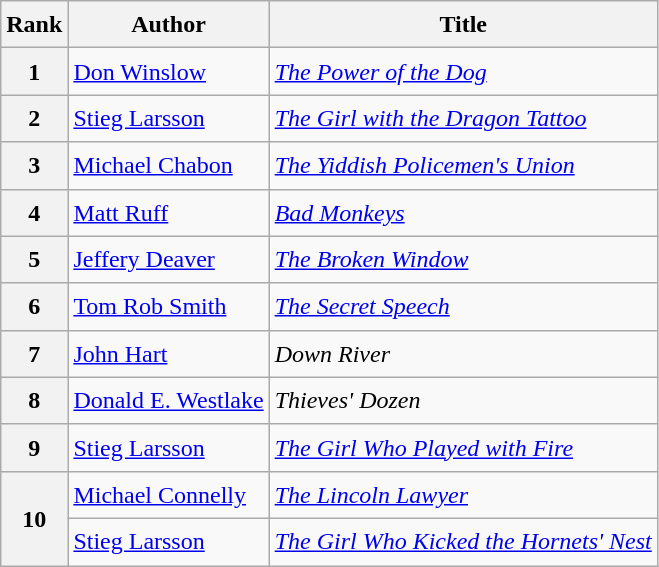<table class="wikitable sortable" style="font-size:1.00em; line-height:1.5em;">
<tr>
<th>Rank</th>
<th>Author</th>
<th>Title</th>
</tr>
<tr>
<th>1</th>
<td><a href='#'>Don Winslow</a></td>
<td><em><a href='#'>The Power of the Dog</a></em></td>
</tr>
<tr>
<th>2</th>
<td><a href='#'>Stieg Larsson</a></td>
<td><em><a href='#'>The Girl with the Dragon Tattoo</a></em></td>
</tr>
<tr>
<th>3</th>
<td><a href='#'>Michael Chabon</a></td>
<td><em><a href='#'>The Yiddish Policemen's Union</a></em></td>
</tr>
<tr>
<th>4</th>
<td><a href='#'>Matt Ruff</a></td>
<td><em><a href='#'>Bad Monkeys</a></em></td>
</tr>
<tr>
<th>5</th>
<td><a href='#'>Jeffery Deaver</a></td>
<td><em><a href='#'>The Broken Window</a></em></td>
</tr>
<tr>
<th>6</th>
<td><a href='#'>Tom Rob Smith</a></td>
<td><em><a href='#'>The Secret Speech</a></em></td>
</tr>
<tr>
<th>7</th>
<td><a href='#'>John Hart</a></td>
<td><em>Down River</em></td>
</tr>
<tr>
<th>8</th>
<td><a href='#'>Donald E. Westlake</a></td>
<td><em>Thieves' Dozen</em></td>
</tr>
<tr>
<th>9</th>
<td><a href='#'>Stieg Larsson</a></td>
<td><em><a href='#'>The Girl Who Played with Fire</a></em></td>
</tr>
<tr>
<th rowspan="2">10</th>
<td><a href='#'>Michael Connelly</a></td>
<td><em><a href='#'>The Lincoln Lawyer</a></em></td>
</tr>
<tr>
<td><a href='#'>Stieg Larsson</a></td>
<td><em><a href='#'>The Girl Who Kicked the Hornets' Nest</a></em></td>
</tr>
</table>
